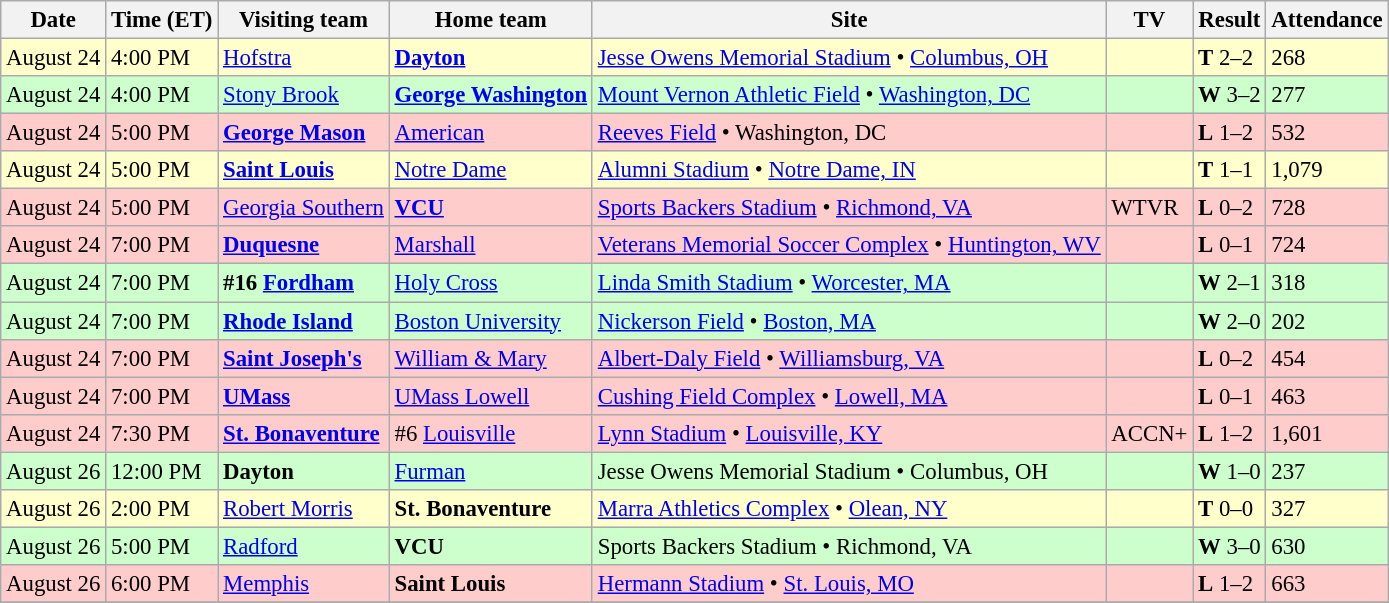<table class="wikitable" style="font-size:95%;">
<tr>
<th>Date</th>
<th>Time (ET)</th>
<th>Visiting team</th>
<th>Home team</th>
<th>Site</th>
<th>TV</th>
<th>Result</th>
<th>Attendance</th>
</tr>
<tr style="background:#ffc;">
<td>August 24</td>
<td>4:00 PM</td>
<td><a href='#'>Hofstra</a></td>
<td><strong><a href='#'>Dayton</a></strong></td>
<td><a href='#'>Jesse Owens Memorial Stadium</a> • <a href='#'>Columbus, OH</a></td>
<td></td>
<td><strong>T</strong> 2–2</td>
<td>268</td>
</tr>
<tr style="background:#cfc;">
<td>August 24</td>
<td>4:00 PM</td>
<td><a href='#'>Stony Brook</a></td>
<td><strong><a href='#'>George Washington</a></strong></td>
<td><a href='#'>Mount Vernon Athletic Field</a> • <a href='#'>Washington, DC</a></td>
<td></td>
<td><strong>W</strong> 3–2</td>
<td>277</td>
</tr>
<tr style="background:#fcc;">
<td>August 24</td>
<td>5:00 PM</td>
<td><strong><a href='#'>George Mason</a></strong></td>
<td><a href='#'>American</a></td>
<td><a href='#'>Reeves Field</a> • Washington, DC</td>
<td></td>
<td><strong>L</strong> 1–2</td>
<td>532</td>
</tr>
<tr style="background:#ffc;">
<td>August 24</td>
<td>5:00 PM</td>
<td><strong><a href='#'>Saint Louis</a></strong></td>
<td><a href='#'>Notre Dame</a></td>
<td><a href='#'>Alumni Stadium</a> • <a href='#'>Notre Dame, IN</a></td>
<td></td>
<td><strong>T</strong> 1–1</td>
<td>1,079</td>
</tr>
<tr style="background:#fcc;">
<td>August 24</td>
<td>5:00 PM</td>
<td><a href='#'>Georgia Southern</a></td>
<td><strong><a href='#'>VCU</a></strong></td>
<td><a href='#'>Sports Backers Stadium</a> • <a href='#'>Richmond, VA</a></td>
<td>WTVR</td>
<td><strong>L</strong> 0–2</td>
<td>728</td>
</tr>
<tr style="background:#fcc;">
<td>August 24</td>
<td>7:00 PM</td>
<td><a href='#'><strong>Duquesne</strong></a></td>
<td><a href='#'>Marshall</a></td>
<td><a href='#'>Veterans Memorial Soccer Complex</a> • <a href='#'>Huntington, WV</a></td>
<td></td>
<td><strong>L</strong> 0–1</td>
<td>724</td>
</tr>
<tr style="background:#cfc;">
<td>August 24</td>
<td>7:00 PM</td>
<td><strong>#16 <a href='#'>Fordham</a></strong></td>
<td><a href='#'>Holy Cross</a></td>
<td><a href='#'>Linda Smith Stadium</a> • <a href='#'>Worcester, MA</a></td>
<td></td>
<td><strong>W</strong> 2–1</td>
<td>318</td>
</tr>
<tr style="background:#cfc;">
<td>August 24</td>
<td>7:00 PM</td>
<td><strong><a href='#'>Rhode Island</a></strong></td>
<td><a href='#'>Boston University</a></td>
<td><a href='#'>Nickerson Field</a> • <a href='#'>Boston, MA</a></td>
<td></td>
<td><strong>W</strong> 2–0</td>
<td>202</td>
</tr>
<tr style="background:#fcc;">
<td>August 24</td>
<td>7:00 PM</td>
<td><a href='#'><strong>Saint Joseph's</strong></a></td>
<td><a href='#'>William & Mary</a></td>
<td><a href='#'>Albert-Daly Field</a> • <a href='#'>Williamsburg, VA</a></td>
<td></td>
<td><strong>L</strong> 0–2</td>
<td>454</td>
</tr>
<tr style="background:#fcc;">
<td>August 24</td>
<td>7:00 PM</td>
<td><strong><a href='#'>UMass</a></strong></td>
<td><a href='#'>UMass Lowell</a></td>
<td><a href='#'>Cushing Field Complex</a> • <a href='#'>Lowell, MA</a></td>
<td></td>
<td><strong>L</strong> 0–1</td>
<td>463</td>
</tr>
<tr style="background:#fcc;">
<td>August 24</td>
<td>7:30 PM</td>
<td><strong><a href='#'>St. Bonaventure</a></strong></td>
<td>#6 <a href='#'>Louisville</a></td>
<td><a href='#'>Lynn Stadium</a> • <a href='#'>Louisville, KY</a></td>
<td>ACCN+</td>
<td><strong>L</strong> 1–2</td>
<td>1,601</td>
</tr>
<tr style="background:#cfc;">
<td>August 26</td>
<td>12:00 PM</td>
<td><strong>Dayton</strong></td>
<td><a href='#'>Furman</a></td>
<td>Jesse Owens Memorial Stadium • Columbus, OH</td>
<td></td>
<td><strong>W</strong> 1–0</td>
<td>237</td>
</tr>
<tr style="background:#ffc;">
<td>August 26</td>
<td>2:00 PM</td>
<td><a href='#'>Robert Morris</a></td>
<td><strong>St. Bonaventure</strong></td>
<td><a href='#'>Marra Athletics Complex</a> • <a href='#'>Olean, NY</a></td>
<td></td>
<td><strong>T</strong> 0–0</td>
<td>327</td>
</tr>
<tr style="background:#cfc;">
<td>August 26</td>
<td>5:00 PM</td>
<td><a href='#'>Radford</a></td>
<td><strong>VCU</strong></td>
<td>Sports Backers Stadium • Richmond, VA</td>
<td></td>
<td><strong>W</strong> 3–0</td>
<td>630</td>
</tr>
<tr style="background:#fcc;">
<td>August 26</td>
<td>6:00 PM</td>
<td><a href='#'>Memphis</a></td>
<td><strong>Saint Louis</strong></td>
<td><a href='#'>Hermann Stadium</a> • <a href='#'>St. Louis, MO</a></td>
<td></td>
<td><strong>L</strong> 1–2</td>
<td>663</td>
</tr>
<tr>
</tr>
</table>
